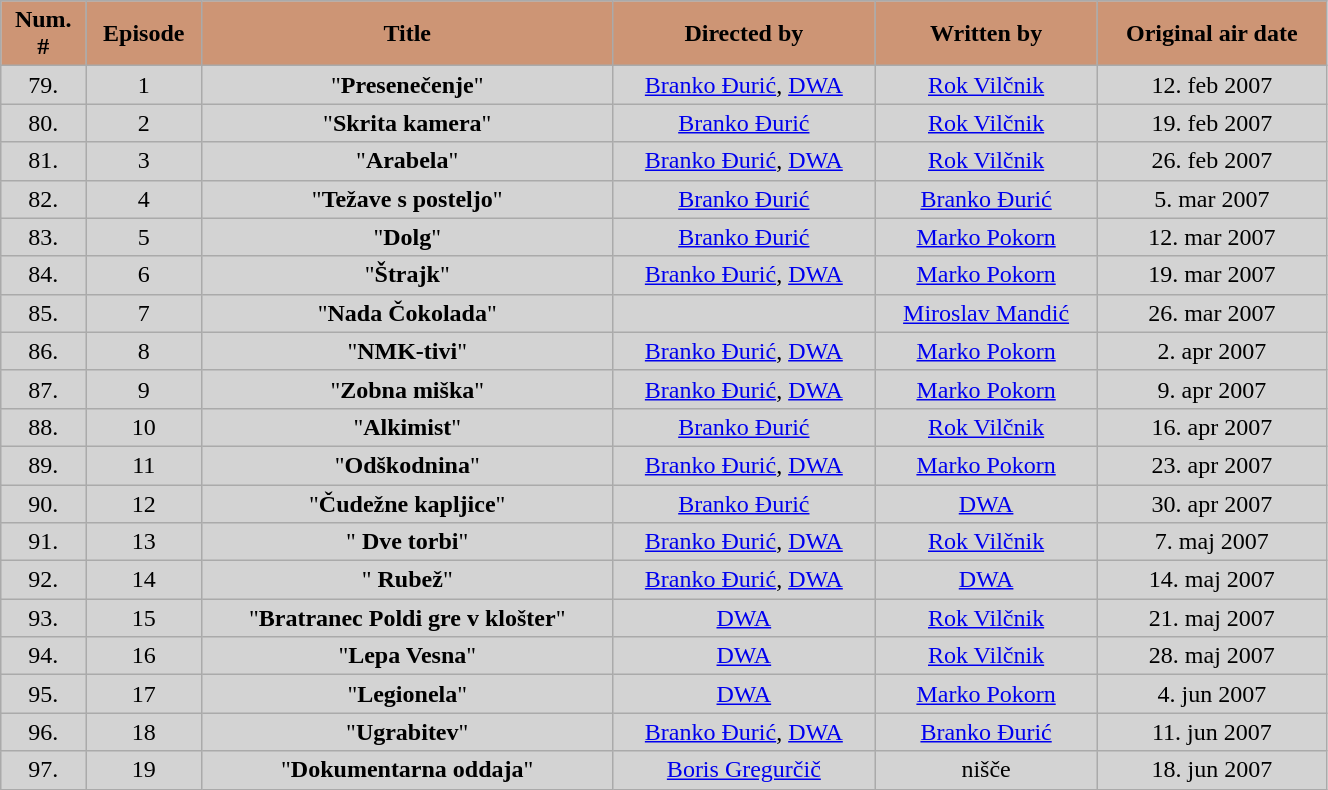<table class="wikitable" style="width:70%; background:#D3D3D3">
<tr>
<th style="background:#CD9575; color:#000; text-align:center;">Num.<br>#</th>
<th style="background:#CD9575; color:#000; text-align:center;">Episode</th>
<th style="background:#CD9575; color:#000; text-align:center;">Title</th>
<th style="background:#CD9575; color:#000; text-align:center;">Directed by</th>
<th style="background:#CD9575; color:#000; text-align:center;">Written by</th>
<th style="background:#CD9575; color:#000; text-align:center;">Original air date</th>
</tr>
<tr>
<td align=center>79.</td>
<td align=center>1</td>
<td align=center>"<strong>Presenečenje</strong>"</td>
<td align=center><a href='#'>Branko Đurić</a>, <a href='#'>DWA</a></td>
<td align=center><a href='#'>Rok Vilčnik</a></td>
<td align=center>12. feb 2007</td>
</tr>
<tr>
<td align=center>80.</td>
<td align=center>2</td>
<td align=center>"<strong>Skrita kamera</strong>"</td>
<td align=center><a href='#'>Branko Đurić</a></td>
<td align=center><a href='#'>Rok Vilčnik</a></td>
<td align=center>19. feb 2007</td>
</tr>
<tr>
<td align=center>81.</td>
<td align=center>3</td>
<td align=center>"<strong>Arabela</strong>"</td>
<td align=center><a href='#'>Branko Đurić</a>, <a href='#'>DWA</a></td>
<td align=center><a href='#'>Rok Vilčnik</a></td>
<td align=center>26. feb 2007</td>
</tr>
<tr>
<td align=center>82.</td>
<td align=center>4</td>
<td align=center>"<strong>Težave s posteljo</strong>"</td>
<td align=center><a href='#'>Branko Đurić</a></td>
<td align=center><a href='#'>Branko Đurić</a></td>
<td align=center>5. mar 2007</td>
</tr>
<tr>
<td align=center>83.</td>
<td align=center>5</td>
<td align=center>"<strong>Dolg</strong>"</td>
<td align=center><a href='#'>Branko Đurić</a></td>
<td align=center><a href='#'>Marko Pokorn</a></td>
<td align=center>12. mar 2007</td>
</tr>
<tr>
<td align=center>84.</td>
<td align=center>6</td>
<td align=center>"<strong>Štrajk</strong>"</td>
<td align=center><a href='#'>Branko Đurić</a>, <a href='#'>DWA</a></td>
<td align=center><a href='#'>Marko Pokorn</a></td>
<td align=center>19. mar 2007</td>
</tr>
<tr>
<td align=center>85.</td>
<td align=center>7</td>
<td align=center>"<strong>Nada Čokolada</strong>"</td>
<td align=center></td>
<td align=center><a href='#'>Miroslav Mandić</a></td>
<td align=center>26. mar 2007</td>
</tr>
<tr>
<td align=center>86.</td>
<td align=center>8</td>
<td align=center>"<strong>NMK-tivi</strong>"</td>
<td align=center><a href='#'>Branko Đurić</a>, <a href='#'>DWA</a></td>
<td align=center><a href='#'>Marko Pokorn</a></td>
<td align=center>2. apr 2007</td>
</tr>
<tr>
<td align=center>87.</td>
<td align=center>9</td>
<td align=center>"<strong>Zobna miška</strong>"</td>
<td align=center><a href='#'>Branko Đurić</a>, <a href='#'>DWA</a></td>
<td align=center><a href='#'>Marko Pokorn</a></td>
<td align=center>9. apr 2007</td>
</tr>
<tr>
<td align=center>88.</td>
<td align=center>10</td>
<td align=center>"<strong>Alkimist</strong>"</td>
<td align=center><a href='#'>Branko Đurić</a></td>
<td align=center><a href='#'>Rok Vilčnik</a></td>
<td align=center>16. apr 2007</td>
</tr>
<tr>
<td align=center>89.</td>
<td align=center>11</td>
<td align=center>"<strong>Odškodnina</strong>"</td>
<td align=center><a href='#'>Branko Đurić</a>, <a href='#'>DWA</a></td>
<td align=center><a href='#'>Marko Pokorn</a></td>
<td align=center>23. apr 2007</td>
</tr>
<tr>
<td align=center>90.</td>
<td align=center>12</td>
<td align=center>"<strong>Čudežne kapljice</strong>"</td>
<td align=center><a href='#'>Branko Đurić</a></td>
<td align=center><a href='#'>DWA</a></td>
<td align=center>30. apr 2007</td>
</tr>
<tr>
<td align=center>91.</td>
<td align=center>13</td>
<td align=center>"<strong> Dve torbi</strong>"</td>
<td align=center><a href='#'>Branko Đurić</a>, <a href='#'>DWA</a></td>
<td align=center><a href='#'>Rok Vilčnik</a></td>
<td align=center>7. maj 2007</td>
</tr>
<tr>
<td align=center>92.</td>
<td align=center>14</td>
<td align=center>"<strong> Rubež</strong>"</td>
<td align=center><a href='#'>Branko Đurić</a>, <a href='#'>DWA</a></td>
<td align=center><a href='#'>DWA</a></td>
<td align=center>14. maj 2007</td>
</tr>
<tr>
<td align=center>93.</td>
<td align=center>15</td>
<td align=center>"<strong>Bratranec Poldi gre v klošter</strong>"</td>
<td align=center><a href='#'>DWA</a></td>
<td align=center><a href='#'>Rok Vilčnik</a></td>
<td align=center>21. maj 2007</td>
</tr>
<tr>
<td align=center>94.</td>
<td align=center>16</td>
<td align=center>"<strong>Lepa Vesna</strong>"</td>
<td align=center><a href='#'>DWA</a></td>
<td align=center><a href='#'>Rok Vilčnik</a></td>
<td align=center>28. maj 2007</td>
</tr>
<tr>
<td align=center>95.</td>
<td align=center>17</td>
<td align=center>"<strong>Legionela</strong>"</td>
<td align=center><a href='#'>DWA</a></td>
<td align=center><a href='#'>Marko Pokorn</a></td>
<td align=center>4. jun 2007</td>
</tr>
<tr>
<td align=center>96.</td>
<td align=center>18</td>
<td align=center>"<strong>Ugrabitev</strong>"</td>
<td align=center><a href='#'>Branko Đurić</a>, <a href='#'>DWA</a></td>
<td align=center><a href='#'>Branko Đurić</a></td>
<td align=center>11. jun 2007</td>
</tr>
<tr>
<td align=center>97.</td>
<td align=center>19</td>
<td align=center>"<strong>Dokumentarna oddaja</strong>"</td>
<td align=center><a href='#'>Boris Gregurčič</a></td>
<td align=center>nišče</td>
<td align=center>18. jun 2007</td>
</tr>
</table>
